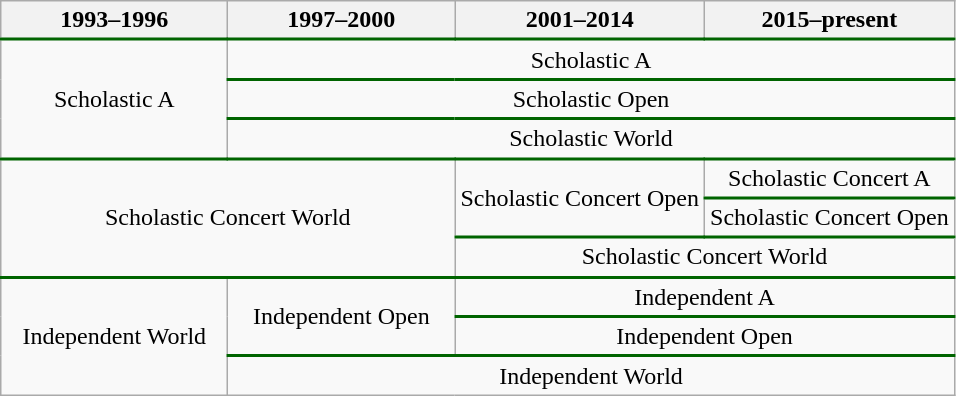<table class="wikitable" style="text-align: center;">
<tr>
<th style="min-width: 9em;">1993–1996</th>
<th style="min-width: 9em;">1997–2000</th>
<th style="min-width: 9em;">2001–2014</th>
<th style="min-width: 9em;">2015–present</th>
</tr>
<tr style="border-top:2px solid DarkGreen; height:0px;">
<td rowspan="3">Scholastic A</td>
<td colspan="3">Scholastic A</td>
</tr>
<tr style="border-top:2px solid DarkGreen; height:0px;">
<td colspan="3">Scholastic Open</td>
</tr>
<tr style="border-top:2px solid DarkGreen; height:0px;">
<td colspan="3">Scholastic World</td>
</tr>
<tr style="border-top:2px solid DarkGreen; height:0px;">
<td colspan="2" rowspan="3">Scholastic Concert World</td>
<td rowspan="2">Scholastic Concert Open</td>
<td>Scholastic Concert A</td>
</tr>
<tr style="border-top:2px solid DarkGreen; height:0px;">
<td>Scholastic Concert Open</td>
</tr>
<tr style="border-top:2px solid DarkGreen; height:0px;">
<td colspan="2">Scholastic Concert World</td>
</tr>
<tr style="border-top:2px solid DarkGreen; height:0px;">
<td rowspan="3">Independent World</td>
<td rowspan="2">Independent Open</td>
<td colspan="2">Independent A</td>
</tr>
<tr style="border-top:2px solid DarkGreen; height:0px;">
<td colspan="2">Independent Open</td>
</tr>
<tr style="border-top:2px solid DarkGreen; height:0px;">
<td colspan="3">Independent World</td>
</tr>
</table>
